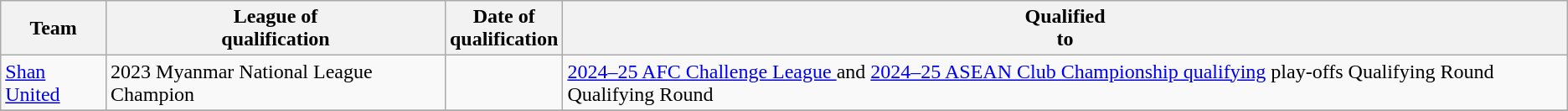<table class="wikitable sortable" style="text-align: left;">
<tr>
<th>Team</th>
<th>League of<br>qualification</th>
<th>Date of<br>qualification</th>
<th>Qualified<br>to<br></th>
</tr>
<tr>
<td><a href='#'>Shan United</a></td>
<td {{Sort>2023 Myanmar National League Champion</td>
<td></td>
<td><a href='#'>2024–25 AFC Challenge League </a> and <a href='#'>2024–25 ASEAN Club Championship qualifying</a> play-offs  Qualifying Round  Qualifying Round</td>
</tr>
<tr>
</tr>
</table>
